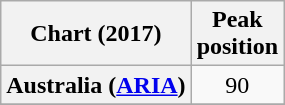<table class="wikitable sortable plainrowheaders" style="text-align:center">
<tr>
<th scope="col">Chart (2017)</th>
<th scope="col">Peak<br> position</th>
</tr>
<tr>
<th scope="row">Australia (<a href='#'>ARIA</a>)</th>
<td>90</td>
</tr>
<tr>
</tr>
</table>
